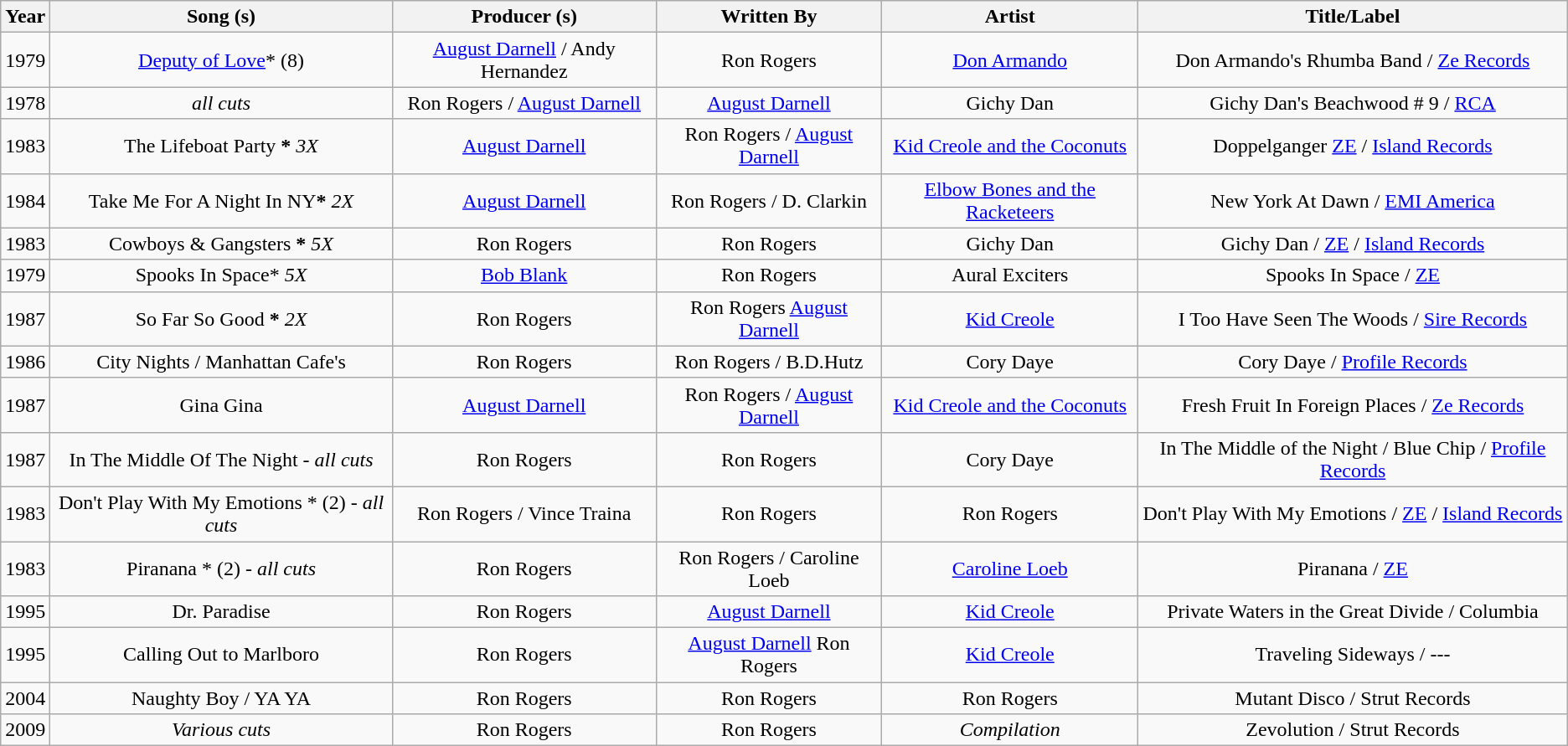<table class="wikitable" style=text-align:center;>
<tr>
<th>Year</th>
<th>Song (s)</th>
<th>Producer (s)</th>
<th>Written By</th>
<th>Artist</th>
<th>Title/Label</th>
</tr>
<tr>
<td>1979</td>
<td style="text-align:center;"><a href='#'>Deputy of Love</a>* (8)</td>
<td style="text-align:center;"><a href='#'>August Darnell</a> / Andy Hernandez</td>
<td style="text-align:center;">Ron Rogers</td>
<td style="text-align:center;"><a href='#'>Don Armando</a></td>
<td style="text-align:center;">Don Armando's Rhumba Band / <a href='#'>Ze Records</a></td>
</tr>
<tr>
<td>1978</td>
<td style="text-align:center;"><em> all cuts</em></td>
<td style="text-align:center;">Ron Rogers / <a href='#'>August Darnell</a></td>
<td style="text-align:center;"><a href='#'>August Darnell</a></td>
<td style="text-align:center;">Gichy Dan</td>
<td style="text-align:center;">Gichy Dan's  Beachwood # 9 / <a href='#'>RCA</a></td>
</tr>
<tr>
<td>1983</td>
<td style="text-align:center;">The Lifeboat Party<strong> *</strong> <em>3X</em></td>
<td style="text-align:center;"><a href='#'>August Darnell</a></td>
<td style="text-align:center;">Ron Rogers  /  <a href='#'>August Darnell</a></td>
<td style="text-align:center;"><a href='#'>Kid Creole and the Coconuts</a></td>
<td style="text-align:center;">Doppelganger      <a href='#'>ZE</a> / <a href='#'>Island Records</a></td>
</tr>
<tr>
<td>1984</td>
<td style="text-align:center;">Take Me For A Night In NY<strong>*</strong> <em>2X</em></td>
<td style="text-align:center;"><a href='#'>August Darnell</a></td>
<td style="text-align:center;">Ron Rogers / D. Clarkin</td>
<td style="text-align:center;"><a href='#'>Elbow Bones and the Racketeers</a></td>
<td style="text-align:center;">New York At Dawn / <a href='#'>EMI America</a></td>
</tr>
<tr>
<td>1983</td>
<td style="text-align:center;">Cowboys & Gangsters <strong>*</strong> <em>5X</em></td>
<td style="text-align:center;">Ron Rogers</td>
<td style="text-align:center;">Ron Rogers</td>
<td style="text-align:center;">Gichy Dan</td>
<td style="text-align:center;">Gichy Dan   / <a href='#'>ZE</a> / <a href='#'>Island Records</a></td>
</tr>
<tr>
<td>1979</td>
<td style="text-align:center;">Spooks In Space* <em>5X</em> </td>
<td style="text-align:center;"><a href='#'>Bob Blank</a></td>
<td style="text-align:center;">Ron Rogers</td>
<td style="text-align:center;">Aural Exciters</td>
<td style="text-align:center;">Spooks In Space  / <a href='#'>ZE</a></td>
</tr>
<tr>
<td>1987</td>
<td style="text-align:center;">So Far So Good <strong>*</strong> <em>2X</em></td>
<td style="text-align:center;">Ron Rogers</td>
<td style="text-align:center;">Ron Rogers  <a href='#'>August Darnell</a></td>
<td style="text-align:center;"><a href='#'>Kid Creole</a></td>
<td style="text-align:center;">I Too Have Seen The Woods  / <a href='#'>Sire Records</a></td>
</tr>
<tr>
<td>1986</td>
<td style="text-align:center;">City Nights  / Manhattan Cafe's</td>
<td style="text-align:center;">Ron Rogers</td>
<td style="text-align:center;">Ron Rogers / B.D.Hutz</td>
<td style="text-align:center;">Cory Daye</td>
<td style="text-align:center;">Cory Daye /  <a href='#'>Profile Records</a></td>
</tr>
<tr>
<td>1987</td>
<td style="text-align:center;">Gina Gina</td>
<td style="text-align:center;"><a href='#'>August Darnell</a></td>
<td style="text-align:center;">Ron Rogers / <a href='#'>August Darnell</a></td>
<td style="text-align:center;"><a href='#'>Kid Creole and the Coconuts</a></td>
<td style="text-align:center;">Fresh Fruit In Foreign Places / <a href='#'>Ze Records</a></td>
</tr>
<tr>
<td>1987</td>
<td style="text-align:center;">In The Middle Of The  Night - <em> all cuts</em></td>
<td style="text-align:center;">Ron Rogers</td>
<td style="text-align:center;">Ron Rogers</td>
<td style="text-align:center;">Cory Daye</td>
<td style="text-align:center;">In The Middle of the Night  / Blue Chip / <a href='#'>Profile Records</a></td>
</tr>
<tr>
<td>1983</td>
<td style="text-align:center;">Don't Play With My Emotions * (2) - <em> all cuts</em></td>
<td style="text-align:center;">Ron Rogers / Vince Traina</td>
<td style="text-align:center;">Ron Rogers</td>
<td style="text-align:center;">Ron Rogers</td>
<td style="text-align:center;">Don't Play With My Emotions /  <a href='#'>ZE</a> / <a href='#'>Island Records</a></td>
</tr>
<tr>
<td>1983</td>
<td style="text-align:center;">Piranana * (2) - <em> all cuts</em></td>
<td style="text-align:center;">Ron Rogers</td>
<td style="text-align:center;">Ron Rogers / Caroline Loeb</td>
<td style="text-align:center;"><a href='#'>Caroline Loeb</a></td>
<td style="text-align:center;">Piranana / <a href='#'>ZE</a></td>
</tr>
<tr>
<td>1995</td>
<td style="text-align:center;">Dr. Paradise</td>
<td style="text-align:center;">Ron Rogers</td>
<td style="text-align:center;"><a href='#'>August Darnell</a></td>
<td style="text-align:center;"><a href='#'>Kid Creole</a></td>
<td style="text-align:center;">Private Waters in the Great Divide /  Columbia</td>
</tr>
<tr>
<td>1995</td>
<td style="text-align:center;">Calling Out to Marlboro</td>
<td style="text-align:center;">Ron Rogers</td>
<td style="text-align:center;"><a href='#'>August Darnell</a> Ron Rogers</td>
<td style="text-align:center;"><a href='#'>Kid Creole</a></td>
<td style="text-align:center;">Traveling Sideways /  ---</td>
</tr>
<tr>
<td>2004</td>
<td style="text-align:center;">Naughty Boy / YA YA</td>
<td style="text-align:center;">Ron Rogers</td>
<td style="text-align:center;">Ron Rogers</td>
<td style="text-align:center;">Ron Rogers</td>
<td style="text-align:center;">Mutant Disco /  Strut Records</td>
</tr>
<tr>
<td>2009</td>
<td style="text-align:center;"><em>Various cuts</em></td>
<td style="text-align:center;">Ron Rogers</td>
<td style="text-align:center;">Ron Rogers</td>
<td style="text-align:center;"><em> Compilation</em></td>
<td style="text-align:center;">Zevolution /  Strut Records</td>
</tr>
</table>
